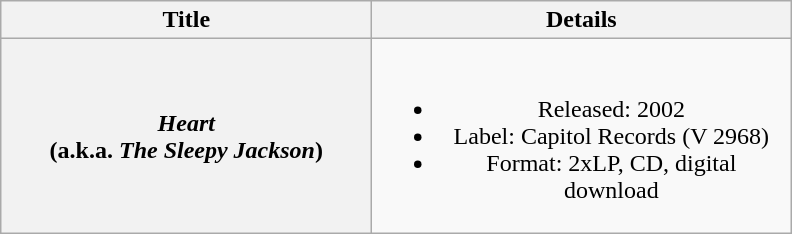<table class="wikitable plainrowheaders" style="text-align:center;" border="1">
<tr>
<th scope="col" style="width:15em;">Title</th>
<th scope="col" style="width:17em;">Details</th>
</tr>
<tr>
<th scope="row"><em>Heart</em> <br> (a.k.a. <em>The Sleepy Jackson</em>)</th>
<td><br><ul><li>Released: 2002</li><li>Label: Capitol Records (V 2968)</li><li>Format: 2xLP, CD, digital download</li></ul></td>
</tr>
</table>
